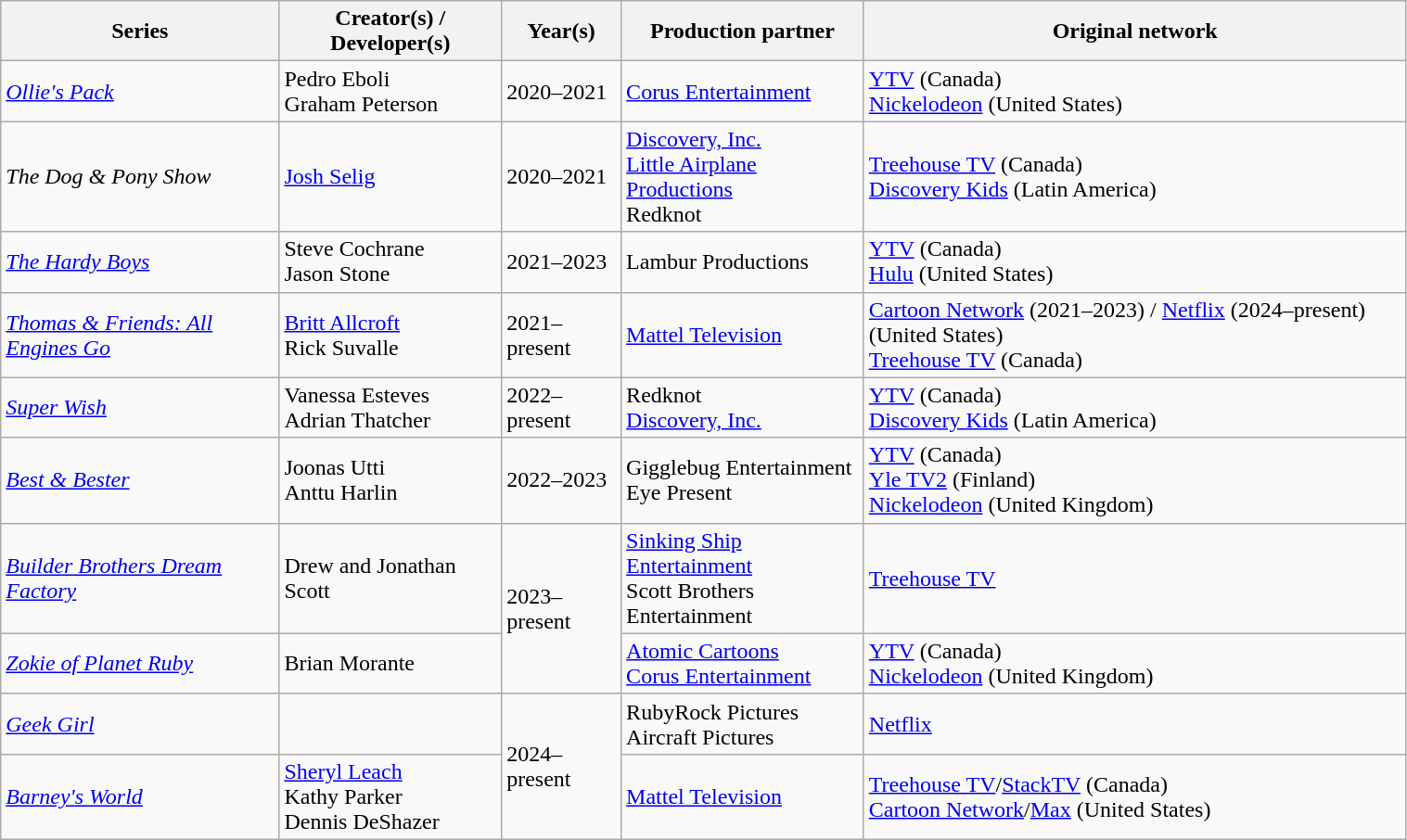<table class="wikitable sortable plainrowheaders" width="80%">
<tr>
<th>Series</th>
<th>Creator(s) / Developer(s)</th>
<th>Year(s)</th>
<th>Production partner</th>
<th>Original network</th>
</tr>
<tr>
<td><em><a href='#'>Ollie's Pack</a></em></td>
<td>Pedro Eboli<br>Graham Peterson</td>
<td>2020–2021</td>
<td><a href='#'>Corus Entertainment</a></td>
<td><a href='#'>YTV</a> (Canada)<br><a href='#'>Nickelodeon</a> (United States)</td>
</tr>
<tr>
<td><em>The Dog & Pony Show</em></td>
<td><a href='#'>Josh Selig</a></td>
<td>2020–2021</td>
<td><a href='#'>Discovery, Inc.</a><br><a href='#'>Little Airplane Productions</a><br>Redknot</td>
<td><a href='#'>Treehouse TV</a> (Canada)<br><a href='#'>Discovery Kids</a> (Latin America)</td>
</tr>
<tr>
<td><em><a href='#'>The Hardy Boys</a></em></td>
<td>Steve Cochrane<br>Jason Stone</td>
<td>2021–2023</td>
<td>Lambur Productions</td>
<td><a href='#'>YTV</a> (Canada)<br><a href='#'>Hulu</a> (United States)</td>
</tr>
<tr>
<td><em><a href='#'>Thomas & Friends: All Engines Go</a></em></td>
<td><a href='#'>Britt Allcroft</a><br>Rick Suvalle</td>
<td>2021–present</td>
<td><a href='#'>Mattel Television</a></td>
<td><a href='#'>Cartoon Network</a> (2021–2023) / <a href='#'>Netflix</a> (2024–present) (United States)<br><a href='#'>Treehouse TV</a> (Canada)</td>
</tr>
<tr>
<td><em><a href='#'>Super Wish</a></em></td>
<td>Vanessa Esteves<br>Adrian Thatcher</td>
<td>2022–present</td>
<td>Redknot<br><a href='#'>Discovery, Inc.</a></td>
<td><a href='#'>YTV</a> (Canada)<br><a href='#'>Discovery Kids</a> (Latin America)</td>
</tr>
<tr>
<td><em><a href='#'>Best & Bester</a></em></td>
<td>Joonas Utti<br>Anttu Harlin</td>
<td>2022–2023</td>
<td>Gigglebug Entertainment<br>Eye Present</td>
<td><a href='#'>YTV</a> (Canada)<br><a href='#'>Yle TV2</a> (Finland)<br><a href='#'>Nickelodeon</a> (United Kingdom)</td>
</tr>
<tr>
<td><em><a href='#'>Builder Brothers Dream Factory</a></em></td>
<td>Drew and Jonathan Scott</td>
<td rowspan="2">2023–present</td>
<td><a href='#'>Sinking Ship Entertainment</a><br> Scott Brothers Entertainment</td>
<td><a href='#'>Treehouse TV</a></td>
</tr>
<tr>
<td><em><a href='#'>Zokie of Planet Ruby</a></em></td>
<td>Brian Morante</td>
<td><a href='#'>Atomic Cartoons</a><br><a href='#'>Corus Entertainment</a></td>
<td><a href='#'>YTV</a> (Canada)<br><a href='#'>Nickelodeon</a> (United Kingdom)</td>
</tr>
<tr>
<td><em><a href='#'>Geek Girl</a></em></td>
<td></td>
<td rowspan="2">2024–present</td>
<td>RubyRock Pictures<br>Aircraft Pictures</td>
<td><a href='#'>Netflix</a></td>
</tr>
<tr>
<td><em><a href='#'>Barney's World</a></em></td>
<td><a href='#'>Sheryl Leach</a><br>Kathy Parker<br>Dennis DeShazer</td>
<td><a href='#'>Mattel Television</a></td>
<td><a href='#'>Treehouse TV</a>/<a href='#'>StackTV</a> (Canada)<br><a href='#'>Cartoon Network</a>/<a href='#'>Max</a> (United States)</td>
</tr>
</table>
